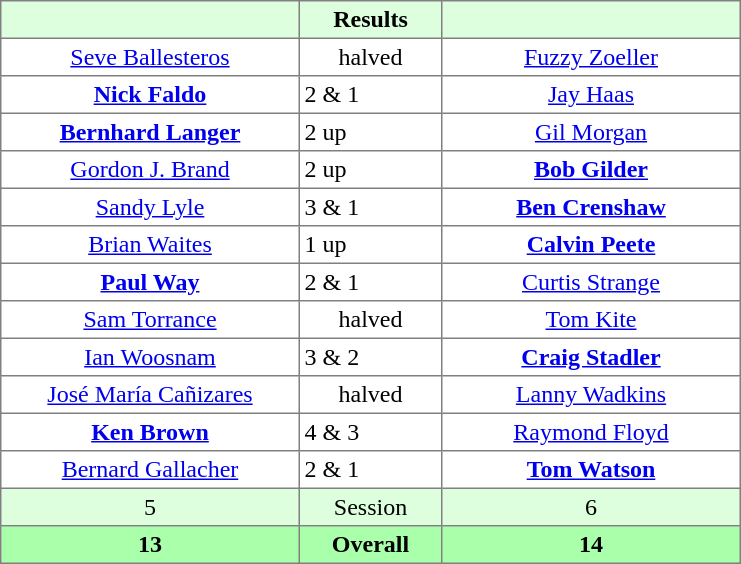<table border="1" cellpadding="3" style="border-collapse: collapse; text-align:center;">
<tr style="background:#dfd;">
<th style="width:12em;"></th>
<th style="width:5.5em;">Results</th>
<th style="width:12em;"></th>
</tr>
<tr>
<td><a href='#'>Seve Ballesteros</a></td>
<td>halved</td>
<td><a href='#'>Fuzzy Zoeller</a></td>
</tr>
<tr>
<td><strong><a href='#'>Nick Faldo</a></strong></td>
<td align=left> 2 & 1</td>
<td><a href='#'>Jay Haas</a></td>
</tr>
<tr>
<td><strong><a href='#'>Bernhard Langer</a></strong></td>
<td align=left> 2 up</td>
<td><a href='#'>Gil Morgan</a></td>
</tr>
<tr>
<td><a href='#'>Gordon J. Brand</a></td>
<td align=left> 2 up</td>
<td><strong><a href='#'>Bob Gilder</a></strong></td>
</tr>
<tr>
<td><a href='#'>Sandy Lyle</a></td>
<td align=left> 3 & 1</td>
<td><strong><a href='#'>Ben Crenshaw</a></strong></td>
</tr>
<tr>
<td><a href='#'>Brian Waites</a></td>
<td align=left> 1 up</td>
<td><strong><a href='#'>Calvin Peete</a></strong></td>
</tr>
<tr>
<td><strong><a href='#'>Paul Way</a></strong></td>
<td align=left> 2 & 1</td>
<td><a href='#'>Curtis Strange</a></td>
</tr>
<tr>
<td><a href='#'>Sam Torrance</a></td>
<td>halved</td>
<td><a href='#'>Tom Kite</a></td>
</tr>
<tr>
<td><a href='#'>Ian Woosnam</a></td>
<td align=left> 3 & 2</td>
<td><strong><a href='#'>Craig Stadler</a></strong></td>
</tr>
<tr>
<td><a href='#'>José María Cañizares</a></td>
<td>halved</td>
<td><a href='#'>Lanny Wadkins</a></td>
</tr>
<tr>
<td><strong><a href='#'>Ken Brown</a></strong></td>
<td align=left> 4 & 3</td>
<td><a href='#'>Raymond Floyd</a></td>
</tr>
<tr>
<td><a href='#'>Bernard Gallacher</a></td>
<td align=left> 2 & 1</td>
<td><strong><a href='#'>Tom Watson</a></strong></td>
</tr>
<tr style="background:#dfd;">
<td>5</td>
<td>Session</td>
<td>6</td>
</tr>
<tr style="background:#afa;">
<th>13</th>
<th>Overall</th>
<th>14</th>
</tr>
</table>
